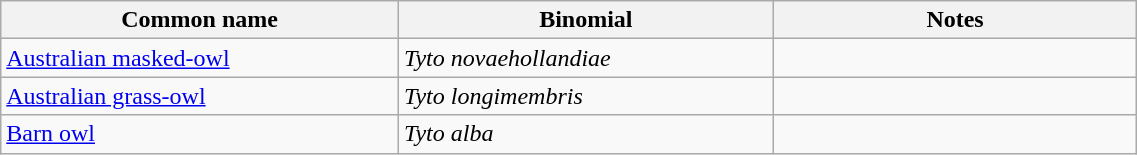<table style="width:60%;" class="wikitable">
<tr>
<th width=35%>Common name</th>
<th width=33%>Binomial</th>
<th width=32%>Notes</th>
</tr>
<tr>
<td><a href='#'>Australian masked-owl</a></td>
<td><em>Tyto novaehollandiae</em></td>
<td></td>
</tr>
<tr>
<td><a href='#'>Australian grass-owl</a></td>
<td><em>Tyto longimembris</em></td>
<td></td>
</tr>
<tr>
<td><a href='#'>Barn owl</a></td>
<td><em>Tyto alba</em></td>
<td></td>
</tr>
</table>
